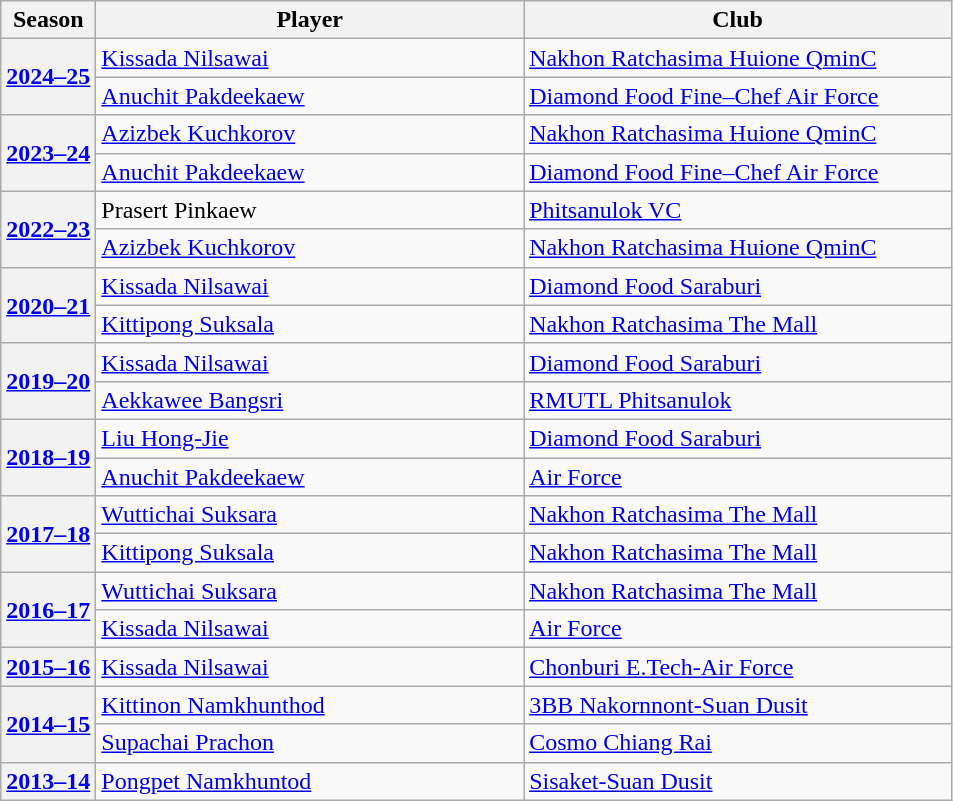<table class=wikitable>
<tr>
<th>Season</th>
<th width=45%>Player</th>
<th width=45%>Club</th>
</tr>
<tr>
<th rowspan=2><a href='#'>2024–25</a></th>
<td> <a href='#'>Kissada Nilsawai</a></td>
<td><a href='#'>Nakhon Ratchasima Huione QminC</a></td>
</tr>
<tr>
<td> <a href='#'>Anuchit Pakdeekaew</a></td>
<td><a href='#'>Diamond Food Fine–Chef Air Force</a></td>
</tr>
<tr>
<th rowspan=2><a href='#'>2023–24</a></th>
<td> <a href='#'>Azizbek Kuchkorov</a></td>
<td><a href='#'>Nakhon Ratchasima Huione QminC</a></td>
</tr>
<tr>
<td> <a href='#'>Anuchit Pakdeekaew</a></td>
<td><a href='#'>Diamond Food Fine–Chef Air Force</a></td>
</tr>
<tr>
<th rowspan=2><a href='#'>2022–23</a></th>
<td> Prasert Pinkaew</td>
<td><a href='#'>Phitsanulok VC</a></td>
</tr>
<tr>
<td> <a href='#'>Azizbek Kuchkorov</a></td>
<td><a href='#'>Nakhon Ratchasima Huione QminC</a></td>
</tr>
<tr>
<th rowspan=2><a href='#'>2020–21</a></th>
<td> <a href='#'>Kissada Nilsawai</a></td>
<td><a href='#'>Diamond Food Saraburi</a></td>
</tr>
<tr>
<td> <a href='#'>Kittipong Suksala</a></td>
<td><a href='#'>Nakhon Ratchasima The Mall</a></td>
</tr>
<tr>
<th rowspan=2><a href='#'>2019–20</a></th>
<td> <a href='#'>Kissada Nilsawai</a></td>
<td><a href='#'>Diamond Food Saraburi</a></td>
</tr>
<tr>
<td> <a href='#'>Aekkawee Bangsri</a></td>
<td><a href='#'>RMUTL Phitsanulok</a></td>
</tr>
<tr>
<th rowspan=2><a href='#'>2018–19</a></th>
<td> <a href='#'>Liu Hong-Jie</a></td>
<td><a href='#'>Diamond Food Saraburi</a></td>
</tr>
<tr>
<td> <a href='#'>Anuchit Pakdeekaew</a></td>
<td><a href='#'>Air Force</a></td>
</tr>
<tr>
<th rowspan=2><a href='#'>2017–18</a></th>
<td> <a href='#'>Wuttichai Suksara</a></td>
<td><a href='#'>Nakhon Ratchasima The Mall</a></td>
</tr>
<tr>
<td> <a href='#'>Kittipong Suksala</a></td>
<td><a href='#'>Nakhon Ratchasima The Mall</a></td>
</tr>
<tr>
<th rowspan=2><a href='#'>2016–17</a></th>
<td> <a href='#'>Wuttichai Suksara</a></td>
<td><a href='#'>Nakhon Ratchasima The Mall</a></td>
</tr>
<tr>
<td> <a href='#'>Kissada Nilsawai</a></td>
<td><a href='#'>Air Force</a></td>
</tr>
<tr>
<th><a href='#'>2015–16</a></th>
<td> <a href='#'>Kissada Nilsawai</a></td>
<td><a href='#'>Chonburi E.Tech-Air Force</a></td>
</tr>
<tr>
<th rowspan=2><a href='#'>2014–15</a></th>
<td> <a href='#'>Kittinon Namkhunthod</a></td>
<td><a href='#'>3BB Nakornnont-Suan Dusit</a></td>
</tr>
<tr>
<td> <a href='#'>Supachai Prachon</a></td>
<td><a href='#'>Cosmo Chiang Rai</a></td>
</tr>
<tr>
<th><a href='#'>2013–14</a></th>
<td> <a href='#'>Pongpet Namkhuntod</a></td>
<td><a href='#'>Sisaket-Suan Dusit</a></td>
</tr>
</table>
